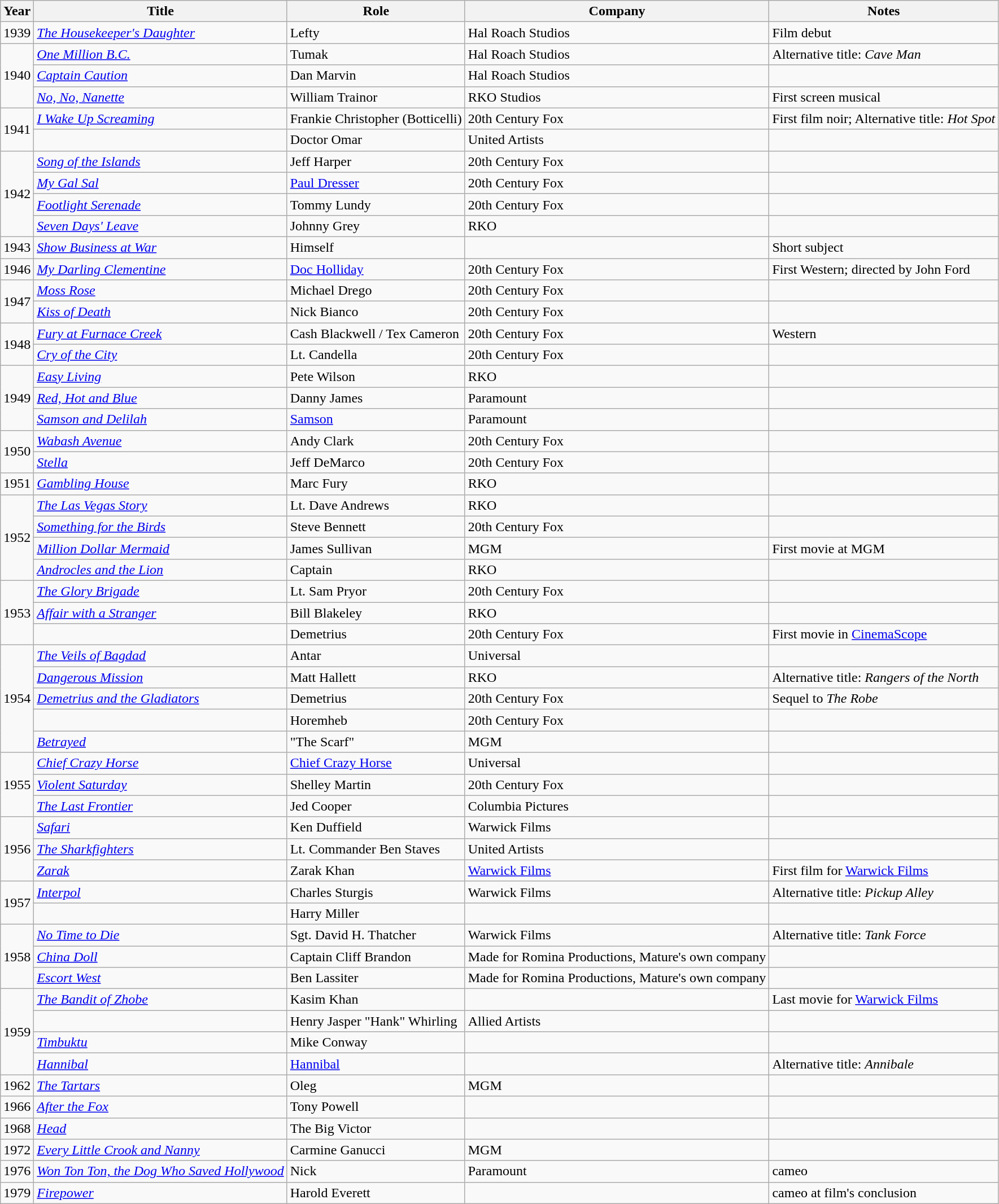<table class="wikitable sortable sticky-header">
<tr>
<th>Year</th>
<th>Title</th>
<th>Role</th>
<th>Company</th>
<th class="unsortable">Notes</th>
</tr>
<tr>
<td>1939</td>
<td><em><a href='#'>The Housekeeper's Daughter</a></em></td>
<td>Lefty</td>
<td>Hal Roach Studios</td>
<td>Film debut</td>
</tr>
<tr>
<td rowspan=3>1940</td>
<td><em><a href='#'>One Million B.C.</a></em></td>
<td>Tumak</td>
<td>Hal Roach Studios</td>
<td>Alternative title: <em>Cave Man</em></td>
</tr>
<tr>
<td><em><a href='#'>Captain Caution</a></em></td>
<td>Dan Marvin</td>
<td>Hal Roach Studios</td>
<td></td>
</tr>
<tr>
<td><em><a href='#'>No, No, Nanette</a></em></td>
<td>William Trainor</td>
<td>RKO Studios</td>
<td>First screen musical</td>
</tr>
<tr>
<td rowspan=2>1941</td>
<td><em><a href='#'>I Wake Up Screaming</a></em></td>
<td>Frankie Christopher (Botticelli)</td>
<td>20th Century Fox</td>
<td>First film noir; Alternative title: <em>Hot Spot</em></td>
</tr>
<tr>
<td><em></em></td>
<td>Doctor Omar</td>
<td>United Artists</td>
<td></td>
</tr>
<tr>
<td rowspan=4>1942</td>
<td><em><a href='#'>Song of the Islands</a></em></td>
<td>Jeff Harper</td>
<td>20th Century Fox</td>
<td></td>
</tr>
<tr>
<td><em><a href='#'>My Gal Sal</a></em></td>
<td><a href='#'>Paul Dresser</a></td>
<td>20th Century Fox</td>
<td></td>
</tr>
<tr>
<td><em><a href='#'>Footlight Serenade</a></em></td>
<td>Tommy Lundy</td>
<td>20th Century Fox</td>
<td></td>
</tr>
<tr>
<td><em><a href='#'>Seven Days' Leave</a></em></td>
<td>Johnny Grey</td>
<td>RKO</td>
<td></td>
</tr>
<tr>
<td>1943</td>
<td><em><a href='#'>Show Business at War</a></em></td>
<td>Himself</td>
<td></td>
<td>Short subject</td>
</tr>
<tr>
<td>1946</td>
<td><em><a href='#'>My Darling Clementine</a></em></td>
<td><a href='#'>Doc Holliday</a></td>
<td>20th Century Fox</td>
<td>First Western; directed by John Ford</td>
</tr>
<tr>
<td rowspan=2>1947</td>
<td><a href='#'><em>Moss Rose</em></a></td>
<td>Michael Drego</td>
<td>20th Century Fox</td>
<td></td>
</tr>
<tr>
<td><em><a href='#'>Kiss of Death</a></em></td>
<td>Nick Bianco</td>
<td>20th Century Fox</td>
<td></td>
</tr>
<tr>
<td rowspan=2>1948</td>
<td><em><a href='#'>Fury at Furnace Creek</a></em></td>
<td>Cash Blackwell / Tex Cameron</td>
<td>20th Century Fox</td>
<td>Western</td>
</tr>
<tr>
<td><em><a href='#'>Cry of the City</a></em></td>
<td>Lt. Candella</td>
<td>20th Century Fox</td>
<td></td>
</tr>
<tr>
<td rowspan=3>1949</td>
<td><em><a href='#'>Easy Living</a></em></td>
<td>Pete Wilson</td>
<td>RKO</td>
<td></td>
</tr>
<tr>
<td><em><a href='#'>Red, Hot and Blue</a></em></td>
<td>Danny James</td>
<td>Paramount</td>
<td></td>
</tr>
<tr>
<td><em><a href='#'>Samson and Delilah</a></em></td>
<td><a href='#'>Samson</a></td>
<td>Paramount</td>
<td></td>
</tr>
<tr>
<td rowspan=2>1950</td>
<td><em><a href='#'>Wabash Avenue</a></em></td>
<td>Andy Clark</td>
<td>20th Century Fox</td>
<td></td>
</tr>
<tr>
<td><em><a href='#'>Stella</a></em></td>
<td>Jeff DeMarco</td>
<td>20th Century Fox</td>
<td></td>
</tr>
<tr>
<td>1951</td>
<td><em><a href='#'>Gambling House</a></em></td>
<td>Marc Fury</td>
<td>RKO</td>
<td></td>
</tr>
<tr>
<td rowspan=4>1952</td>
<td><em><a href='#'>The Las Vegas Story</a></em></td>
<td>Lt. Dave Andrews</td>
<td>RKO</td>
<td></td>
</tr>
<tr>
<td><em><a href='#'>Something for the Birds</a></em></td>
<td>Steve Bennett</td>
<td>20th Century Fox</td>
<td></td>
</tr>
<tr>
<td><em><a href='#'>Million Dollar Mermaid</a></em></td>
<td>James Sullivan</td>
<td>MGM</td>
<td>First movie at MGM</td>
</tr>
<tr>
<td><em><a href='#'>Androcles and the Lion</a></em></td>
<td>Captain</td>
<td>RKO</td>
<td></td>
</tr>
<tr>
<td rowspan=3>1953</td>
<td><em><a href='#'>The Glory Brigade</a></em></td>
<td>Lt. Sam Pryor</td>
<td>20th Century Fox</td>
<td></td>
</tr>
<tr>
<td><em><a href='#'>Affair with a Stranger</a></em></td>
<td>Bill Blakeley</td>
<td>RKO</td>
<td></td>
</tr>
<tr>
<td><em></em></td>
<td>Demetrius</td>
<td>20th Century Fox</td>
<td>First movie in <a href='#'>CinemaScope</a></td>
</tr>
<tr>
<td rowspan=5>1954</td>
<td><em><a href='#'>The Veils of Bagdad</a></em></td>
<td>Antar</td>
<td>Universal</td>
<td></td>
</tr>
<tr>
<td><em><a href='#'>Dangerous Mission</a></em></td>
<td>Matt Hallett</td>
<td>RKO</td>
<td>Alternative title: <em>Rangers of the North</em></td>
</tr>
<tr>
<td><em><a href='#'>Demetrius and the Gladiators</a></em></td>
<td>Demetrius</td>
<td>20th Century Fox</td>
<td>Sequel to <em>The Robe</em></td>
</tr>
<tr>
<td><em></em></td>
<td>Horemheb</td>
<td>20th Century Fox</td>
<td></td>
</tr>
<tr>
<td><em><a href='#'>Betrayed</a></em></td>
<td>"The Scarf"</td>
<td>MGM</td>
<td></td>
</tr>
<tr>
<td rowspan=3>1955</td>
<td><em><a href='#'>Chief Crazy Horse</a></em></td>
<td><a href='#'>Chief Crazy Horse</a></td>
<td>Universal</td>
<td></td>
</tr>
<tr>
<td><em><a href='#'>Violent Saturday</a></em></td>
<td>Shelley Martin</td>
<td>20th Century Fox</td>
<td></td>
</tr>
<tr>
<td><em><a href='#'>The Last Frontier</a></em></td>
<td>Jed Cooper</td>
<td>Columbia Pictures</td>
<td></td>
</tr>
<tr>
<td rowspan=3>1956</td>
<td><em><a href='#'>Safari</a></em></td>
<td>Ken Duffield</td>
<td>Warwick Films</td>
<td></td>
</tr>
<tr>
<td><em><a href='#'>The Sharkfighters</a></em></td>
<td>Lt. Commander Ben Staves</td>
<td>United Artists</td>
<td></td>
</tr>
<tr>
<td><em><a href='#'>Zarak</a></em></td>
<td>Zarak Khan</td>
<td><a href='#'>Warwick Films</a></td>
<td>First film for <a href='#'>Warwick Films</a></td>
</tr>
<tr>
<td rowspan=2>1957</td>
<td><em><a href='#'>Interpol</a></em></td>
<td>Charles Sturgis</td>
<td>Warwick Films</td>
<td>Alternative title: <em>Pickup Alley</em></td>
</tr>
<tr>
<td><em></em></td>
<td>Harry Miller</td>
<td></td>
<td></td>
</tr>
<tr>
<td rowspan=3>1958</td>
<td><em><a href='#'>No Time to Die</a></em></td>
<td>Sgt. David H. Thatcher</td>
<td>Warwick Films</td>
<td>Alternative title: <em>Tank Force</em></td>
</tr>
<tr>
<td><em><a href='#'>China Doll</a></em></td>
<td>Captain Cliff Brandon</td>
<td>Made for Romina Productions, Mature's own company</td>
<td></td>
</tr>
<tr>
<td><em><a href='#'>Escort West</a></em></td>
<td>Ben Lassiter</td>
<td>Made for Romina Productions, Mature's own company</td>
<td></td>
</tr>
<tr>
<td rowspan=4>1959</td>
<td><em><a href='#'>The Bandit of Zhobe</a></em></td>
<td>Kasim Khan</td>
<td></td>
<td>Last movie for <a href='#'>Warwick Films</a></td>
</tr>
<tr>
<td><em></em></td>
<td>Henry Jasper "Hank" Whirling</td>
<td>Allied Artists</td>
<td></td>
</tr>
<tr>
<td><em><a href='#'>Timbuktu</a></em></td>
<td>Mike Conway</td>
<td></td>
<td></td>
</tr>
<tr>
<td><em><a href='#'>Hannibal</a></em></td>
<td><a href='#'>Hannibal</a></td>
<td></td>
<td>Alternative title: <em>Annibale</em></td>
</tr>
<tr>
<td>1962</td>
<td><em><a href='#'>The Tartars</a></em></td>
<td>Oleg</td>
<td>MGM</td>
<td></td>
</tr>
<tr>
<td>1966</td>
<td><em><a href='#'>After the Fox</a></em></td>
<td>Tony Powell</td>
<td></td>
<td></td>
</tr>
<tr>
<td>1968</td>
<td><em><a href='#'>Head</a></em></td>
<td>The Big Victor</td>
<td></td>
<td></td>
</tr>
<tr>
<td>1972</td>
<td><em><a href='#'>Every Little Crook and Nanny</a></em></td>
<td>Carmine Ganucci</td>
<td>MGM</td>
<td></td>
</tr>
<tr>
<td>1976</td>
<td><em><a href='#'>Won Ton Ton, the Dog Who Saved Hollywood</a></em></td>
<td>Nick</td>
<td>Paramount</td>
<td>cameo</td>
</tr>
<tr>
<td>1979</td>
<td><em><a href='#'>Firepower</a></em></td>
<td>Harold Everett</td>
<td></td>
<td>cameo at film's conclusion</td>
</tr>
</table>
